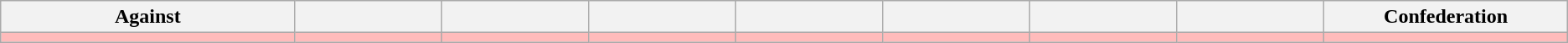<table class="wikitable sortable" style="text-align: center; font-size: 100%;">
<tr>
<th width=10%>Against</th>
<th width=5%></th>
<th width=5%></th>
<th width=5%></th>
<th width=5%></th>
<th width=5%></th>
<th width=5%></th>
<th width=5%></th>
<th width=8%>Confederation</th>
</tr>
<tr bgcolor="#ffbbbb">
<td></td>
<td></td>
<td></td>
<td></td>
<td></td>
<td></td>
<td></td>
<td></td>
<td></td>
</tr>
</table>
